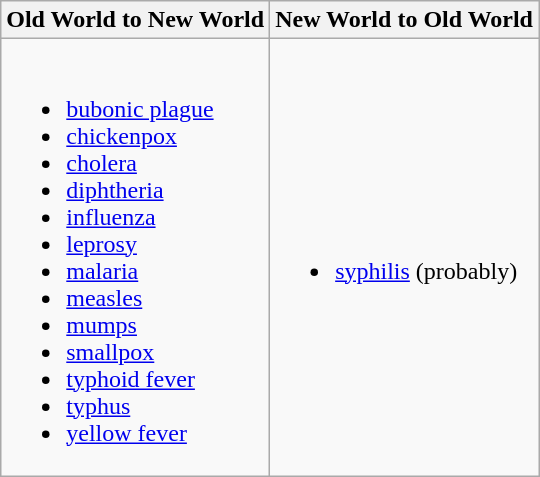<table class="wikitable floatleft vertical-align-top">
<tr>
<th>Old World to New World</th>
<th>New World to Old World</th>
</tr>
<tr>
<td><br><ul><li><a href='#'>bubonic plague</a></li><li><a href='#'>chickenpox</a></li><li><a href='#'>cholera</a></li><li><a href='#'>diphtheria</a></li><li><a href='#'>influenza</a></li><li><a href='#'>leprosy</a></li><li><a href='#'>malaria</a></li><li><a href='#'>measles</a></li><li><a href='#'>mumps</a></li><li><a href='#'>smallpox</a></li><li><a href='#'>typhoid fever</a></li><li><a href='#'>typhus</a></li><li><a href='#'>yellow fever</a></li></ul></td>
<td><br><ul><li><a href='#'>syphilis</a> (probably)</li></ul></td>
</tr>
</table>
